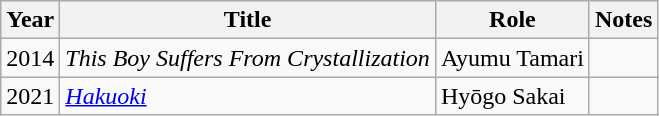<table class="wikitable sortable">
<tr>
<th>Year</th>
<th>Title</th>
<th>Role</th>
<th class="unsortable">Notes</th>
</tr>
<tr>
<td>2014</td>
<td><em>This Boy Suffers From Crystallization</em></td>
<td>Ayumu Tamari</td>
<td></td>
</tr>
<tr>
<td>2021</td>
<td><em><a href='#'>Hakuoki</a></em></td>
<td>Hyōgo Sakai</td>
<td></td>
</tr>
</table>
